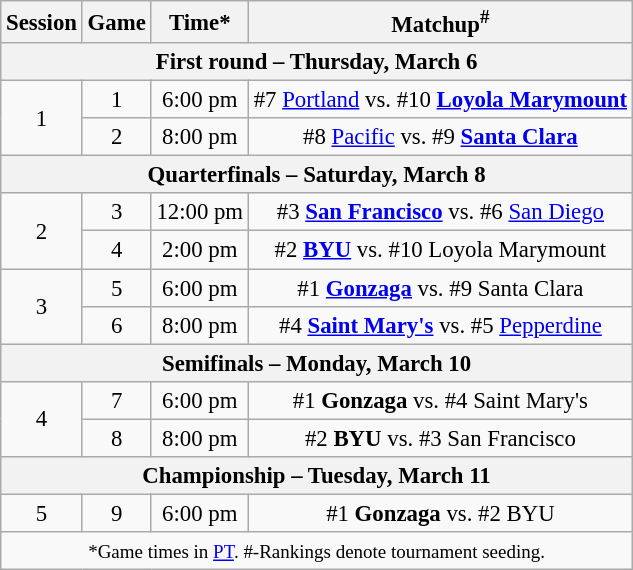<table class="wikitable" style="font-size: 95%;text-align:center">
<tr>
<th>Session</th>
<th>Game</th>
<th>Time*</th>
<th>Matchup<sup>#</sup></th>
</tr>
<tr>
<th colspan=4>First round – Thursday, March 6</th>
</tr>
<tr>
<td rowspan=2>1</td>
<td>1</td>
<td>6:00 pm</td>
<td>#7 <a href='#'>Portland</a> vs. #10 <strong><a href='#'>Loyola Marymount</a></strong></td>
</tr>
<tr>
<td>2</td>
<td>8:00 pm</td>
<td>#8 <a href='#'>Pacific</a> vs. #9 <strong><a href='#'>Santa Clara</a></strong></td>
</tr>
<tr>
<th colspan=4>Quarterfinals – Saturday, March 8</th>
</tr>
<tr>
<td rowspan=2>2</td>
<td>3</td>
<td>12:00 pm</td>
<td>#3 <strong><a href='#'>San Francisco</a></strong> vs. #6 <a href='#'>San Diego</a></td>
</tr>
<tr>
<td>4</td>
<td>2:00 pm</td>
<td>#2 <strong><a href='#'>BYU</a></strong> vs. #10 Loyola Marymount</td>
</tr>
<tr>
<td rowspan=2>3</td>
<td>5</td>
<td>6:00 pm</td>
<td>#1 <strong><a href='#'>Gonzaga</a></strong> vs. #9 Santa Clara</td>
</tr>
<tr>
<td>6</td>
<td>8:00 pm</td>
<td>#4 <strong><a href='#'>Saint Mary's</a></strong> vs. #5 <a href='#'>Pepperdine</a></td>
</tr>
<tr>
<th colspan=4>Semifinals – Monday, March 10</th>
</tr>
<tr>
<td rowspan=2>4</td>
<td>7</td>
<td>6:00 pm</td>
<td>#1 <strong>Gonzaga</strong> vs. #4 Saint Mary's</td>
</tr>
<tr>
<td>8</td>
<td>8:00 pm</td>
<td>#2 <strong>BYU</strong> vs. #3 San Francisco</td>
</tr>
<tr>
<th colspan=4>Championship – Tuesday, March 11</th>
</tr>
<tr>
<td>5</td>
<td>9</td>
<td>6:00 pm</td>
<td>#1 <strong>Gonzaga</strong> vs. #2 BYU</td>
</tr>
<tr>
<td colspan=4><small>*Game times in <a href='#'>PT</a>. #-Rankings denote tournament seeding.</small></td>
</tr>
</table>
